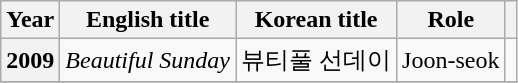<table class="wikitable sortable plainrowheaders">
<tr>
<th scope="col">Year</th>
<th scope="col">English title</th>
<th scope="col">Korean title</th>
<th scope="col">Role</th>
<th scope="col" class="unsortable"></th>
</tr>
<tr>
<th scope="row">2009</th>
<td><em>Beautiful Sunday</em></td>
<td>뷰티풀 선데이</td>
<td>Joon-seok</td>
<td></td>
</tr>
<tr>
</tr>
</table>
